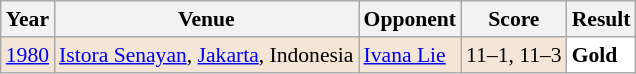<table class="sortable wikitable" style="font-size: 90%;">
<tr>
<th>Year</th>
<th>Venue</th>
<th>Opponent</th>
<th>Score</th>
<th>Result</th>
</tr>
<tr style="background:#F3E6D7">
<td align="center"><a href='#'>1980</a></td>
<td align="left"><a href='#'>Istora Senayan</a>, <a href='#'>Jakarta</a>, Indonesia</td>
<td align="left"> <a href='#'>Ivana Lie</a></td>
<td align="left">11–1, 11–3</td>
<td style="text-align:left; background:white"> <strong>Gold</strong></td>
</tr>
</table>
